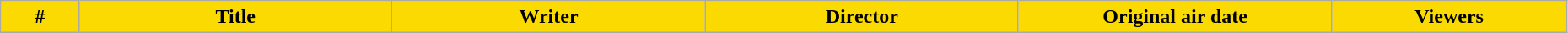<table class="wikitable plainrowheaders" style="width:98%;">
<tr>
<th style="background-color: #FADA00;" width="5%">#</th>
<th style="background-color: #FADA00;" width="20%">Title</th>
<th style="background-color: #FADA00;" width="20%">Writer</th>
<th style="background-color: #FADA00;" width="20%">Director</th>
<th style="background-color: #FADA00;" width="20%">Original air date</th>
<th style="background-color: #FADA00;" width="18%">Viewers<br>




</th>
</tr>
</table>
